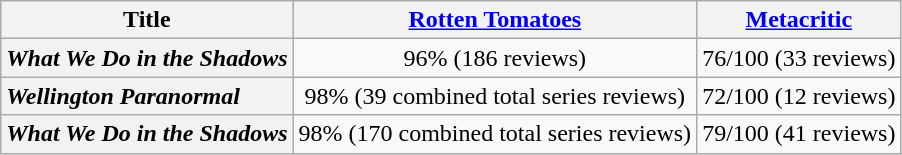<table class="wikitable sortable" style="text-align: center;">
<tr>
<th>Title</th>
<th><a href='#'>Rotten Tomatoes</a></th>
<th><a href='#'>Metacritic</a></th>
</tr>
<tr>
<th style="text-align: left;"><em>What We Do in the Shadows</em></th>
<td>96% (186 reviews)</td>
<td>76/100 (33 reviews)</td>
</tr>
<tr>
<th style="text-align: left;"><em>Wellington Paranormal</em></th>
<td>98% (39 combined total series reviews)</td>
<td>72/100 (12 reviews)</td>
</tr>
<tr>
<th style="text-align: left;"><em>What We Do in the Shadows </em></th>
<td>98% (170 combined total series reviews)</td>
<td>79/100 (41 reviews)</td>
</tr>
</table>
